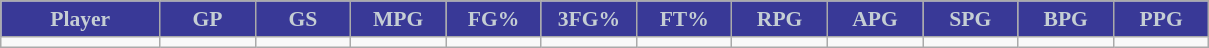<table class="wikitable sortable" style="font-size: 90%">
<tr>
<th style="background:#393997;color:#c5ced4;" width="10%">Player</th>
<th style="background:#393997;color:#c5ced4;" width="6%">GP</th>
<th style="background:#393997;color:#c5ced4;" width="6%">GS</th>
<th style="background:#393997;color:#c5ced4;" width="6%">MPG</th>
<th style="background:#393997;color:#c5ced4;" width="6%">FG%</th>
<th style="background:#393997;color:#c5ced4;" width="6%">3FG%</th>
<th style="background:#393997;color:#c5ced4;" width="6%">FT%</th>
<th style="background:#393997;color:#c5ced4;" width="6%">RPG</th>
<th style="background:#393997;color:#c5ced4;" width="6%">APG</th>
<th style="background:#393997;color:#c5ced4;" width="6%">SPG</th>
<th style="background:#393997;color:#c5ced4;" width="6%">BPG</th>
<th style="background:#393997;color:#c5ced4;" width="6%">PPG</th>
</tr>
<tr>
<td></td>
<td></td>
<td></td>
<td></td>
<td></td>
<td></td>
<td></td>
<td></td>
<td></td>
<td></td>
<td></td>
<td></td>
</tr>
</table>
